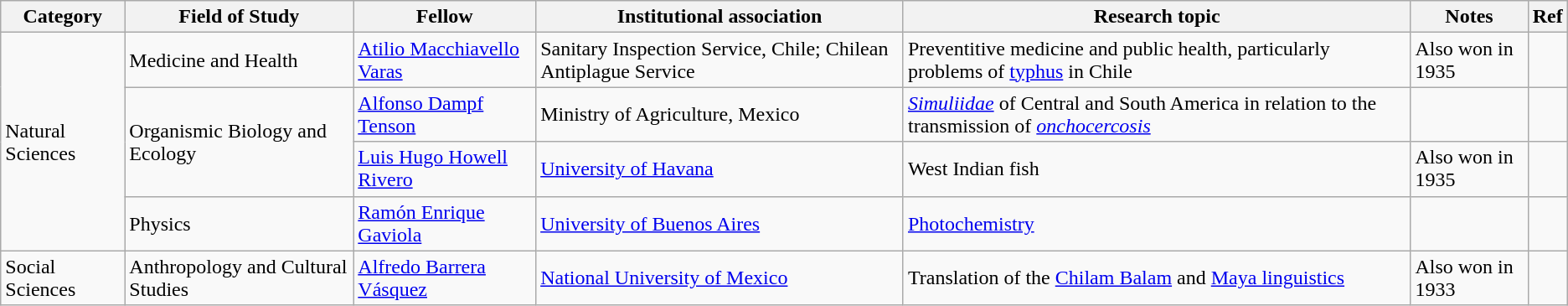<table class="wikitable sortable">
<tr>
<th>Category</th>
<th>Field of Study</th>
<th>Fellow</th>
<th>Institutional association </th>
<th>Research topic</th>
<th>Notes</th>
<th class="unsortable">Ref</th>
</tr>
<tr>
<td rowspan="4">Natural Sciences</td>
<td>Medicine and Health</td>
<td><a href='#'>Atilio Macchiavello Varas</a></td>
<td>Sanitary Inspection Service, Chile; Chilean Antiplague Service</td>
<td>Preventitive medicine and public health, particularly problems of <a href='#'>typhus</a> in Chile</td>
<td>Also won in 1935</td>
<td></td>
</tr>
<tr>
<td rowspan="2">Organismic Biology and Ecology</td>
<td><a href='#'>Alfonso Dampf Tenson</a></td>
<td>Ministry of Agriculture, Mexico</td>
<td><em><a href='#'>Simuliidae</a></em> of Central and South America in relation to the transmission of <em><a href='#'>onchocercosis</a></em></td>
<td></td>
<td></td>
</tr>
<tr>
<td><a href='#'>Luis Hugo Howell Rivero</a></td>
<td><a href='#'>University of Havana</a></td>
<td>West Indian fish</td>
<td>Also won in 1935</td>
<td></td>
</tr>
<tr>
<td>Physics</td>
<td><a href='#'>Ramón Enrique Gaviola</a></td>
<td><a href='#'>University of Buenos Aires</a></td>
<td><a href='#'>Photochemistry</a></td>
<td></td>
<td></td>
</tr>
<tr>
<td>Social Sciences</td>
<td>Anthropology and Cultural Studies</td>
<td><a href='#'>Alfredo Barrera Vásquez</a></td>
<td><a href='#'>National University of Mexico</a></td>
<td>Translation of the <a href='#'>Chilam Balam</a> and <a href='#'>Maya linguistics</a></td>
<td>Also won in 1933</td>
<td></td>
</tr>
</table>
